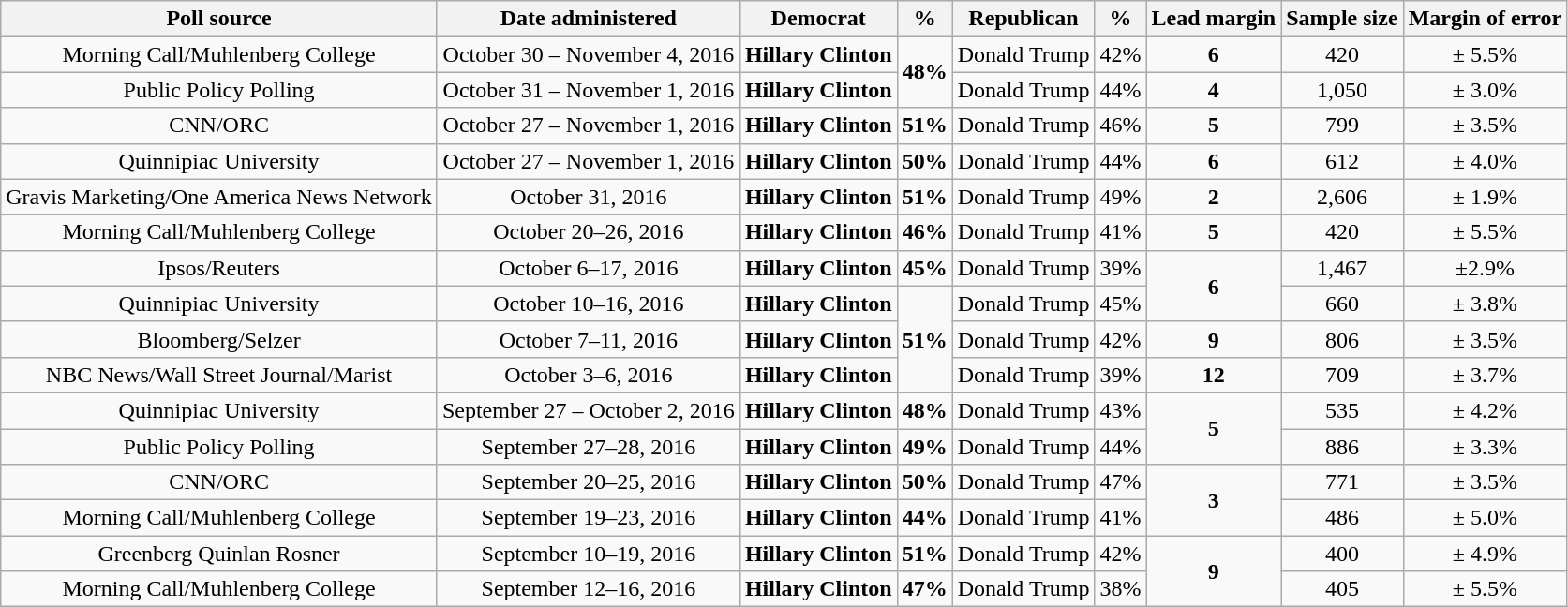<table class="wikitable" style="text-align:center;">
<tr>
<th>Poll source</th>
<th>Date administered</th>
<th>Democrat</th>
<th>%</th>
<th>Republican</th>
<th>%</th>
<th>Lead margin</th>
<th>Sample size</th>
<th>Margin of error</th>
</tr>
<tr>
<td>Morning Call/Muhlenberg College</td>
<td>October 30 – November 4, 2016</td>
<td><strong>Hillary Clinton</strong></td>
<td rowspan="2" ><strong>48%</strong></td>
<td>Donald Trump</td>
<td>42%</td>
<td><strong>6</strong></td>
<td>420</td>
<td>± 5.5%</td>
</tr>
<tr>
<td>Public Policy Polling</td>
<td>October 31 – November 1, 2016</td>
<td><strong>Hillary Clinton</strong></td>
<td>Donald Trump</td>
<td>44%</td>
<td><strong>4</strong></td>
<td>1,050</td>
<td>± 3.0%</td>
</tr>
<tr>
<td>CNN/ORC</td>
<td>October 27 – November 1, 2016</td>
<td><strong>Hillary Clinton</strong></td>
<td><strong>51%</strong></td>
<td>Donald Trump</td>
<td>46%</td>
<td><strong>5</strong></td>
<td>799</td>
<td>± 3.5%</td>
</tr>
<tr>
<td>Quinnipiac University</td>
<td>October 27 – November 1, 2016</td>
<td><strong>Hillary Clinton</strong></td>
<td><strong>50%</strong></td>
<td>Donald Trump</td>
<td>44%</td>
<td><strong>6</strong></td>
<td>612</td>
<td>± 4.0%</td>
</tr>
<tr>
<td>Gravis Marketing/One America News Network</td>
<td>October 31, 2016</td>
<td><strong>Hillary Clinton</strong></td>
<td><strong>51%</strong></td>
<td>Donald Trump</td>
<td>49%</td>
<td><strong>2</strong></td>
<td>2,606</td>
<td>± 1.9%</td>
</tr>
<tr>
<td>Morning Call/Muhlenberg College</td>
<td>October 20–26, 2016</td>
<td><strong>Hillary Clinton</strong></td>
<td><strong>46%</strong></td>
<td>Donald Trump</td>
<td>41%</td>
<td><strong>5</strong></td>
<td>420</td>
<td>± 5.5%</td>
</tr>
<tr>
<td>Ipsos/Reuters</td>
<td>October 6–17, 2016</td>
<td><strong>Hillary Clinton</strong></td>
<td><strong>45%</strong></td>
<td>Donald Trump</td>
<td>39%</td>
<td rowspan="2" ><strong>6</strong></td>
<td>1,467</td>
<td>±2.9%</td>
</tr>
<tr>
<td>Quinnipiac University</td>
<td>October 10–16, 2016</td>
<td><strong>Hillary Clinton</strong></td>
<td rowspan="3" ><strong>51%</strong></td>
<td>Donald Trump</td>
<td>45%</td>
<td>660</td>
<td>± 3.8%</td>
</tr>
<tr>
<td>Bloomberg/Selzer</td>
<td>October 7–11, 2016</td>
<td><strong>Hillary Clinton</strong></td>
<td>Donald Trump</td>
<td>42%</td>
<td><strong>9</strong></td>
<td>806</td>
<td>± 3.5%</td>
</tr>
<tr>
<td>NBC News/Wall Street Journal/Marist</td>
<td>October 3–6, 2016</td>
<td><strong>Hillary Clinton</strong></td>
<td>Donald Trump</td>
<td>39%</td>
<td><strong>12</strong></td>
<td>709</td>
<td>± 3.7%</td>
</tr>
<tr>
<td>Quinnipiac University</td>
<td>September 27 – October 2, 2016</td>
<td><strong>Hillary Clinton</strong></td>
<td><strong>48%</strong></td>
<td>Donald Trump</td>
<td>43%</td>
<td rowspan="2" ><strong>5</strong></td>
<td>535</td>
<td>± 4.2%</td>
</tr>
<tr>
<td>Public Policy Polling</td>
<td>September 27–28, 2016</td>
<td><strong>Hillary Clinton</strong></td>
<td><strong>49%</strong></td>
<td>Donald Trump</td>
<td>44%</td>
<td>886</td>
<td>± 3.3%</td>
</tr>
<tr>
<td>CNN/ORC</td>
<td>September 20–25, 2016</td>
<td><strong>Hillary Clinton</strong></td>
<td><strong>50%</strong></td>
<td>Donald Trump</td>
<td>47%</td>
<td rowspan="2" ><strong>3</strong></td>
<td>771</td>
<td>± 3.5%</td>
</tr>
<tr>
<td>Morning Call/Muhlenberg College</td>
<td>September 19–23, 2016</td>
<td><strong>Hillary Clinton</strong></td>
<td><strong>44%</strong></td>
<td>Donald Trump</td>
<td>41%</td>
<td>486</td>
<td>± 5.0%</td>
</tr>
<tr>
<td>Greenberg Quinlan Rosner</td>
<td>September 10–19, 2016</td>
<td><strong>Hillary Clinton</strong></td>
<td><strong>51%</strong></td>
<td>Donald Trump</td>
<td>42%</td>
<td rowspan="2" ><strong>9</strong></td>
<td>400</td>
<td>± 4.9%</td>
</tr>
<tr>
<td>Morning Call/Muhlenberg College</td>
<td>September 12–16, 2016</td>
<td><strong>Hillary Clinton</strong></td>
<td><strong>47%</strong></td>
<td>Donald Trump</td>
<td>38%</td>
<td>405</td>
<td>± 5.5%</td>
</tr>
</table>
